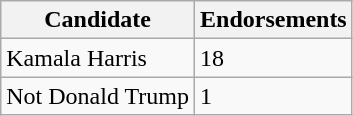<table class="wikitable sortable">
<tr>
<th>Candidate</th>
<th>Endorsements</th>
</tr>
<tr>
<td data-sort-value="Harris" >Kamala Harris</td>
<td>18</td>
</tr>
<tr>
<td>Not Donald Trump</td>
<td>1</td>
</tr>
</table>
